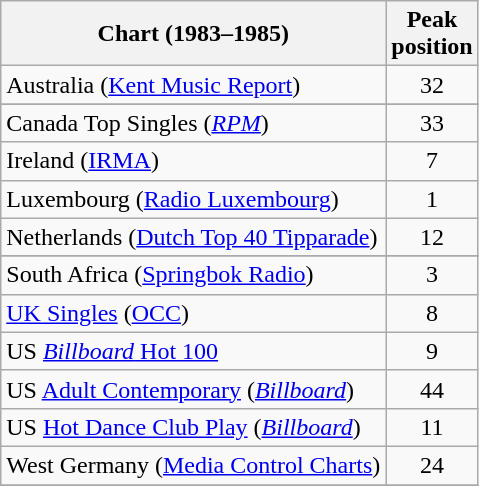<table class="wikitable sortable">
<tr>
<th>Chart (1983–1985)</th>
<th>Peak<br>position</th>
</tr>
<tr>
<td>Australia (<a href='#'>Kent Music Report</a>)</td>
<td align="center">32</td>
</tr>
<tr>
</tr>
<tr>
<td>Canada Top Singles (<a href='#'><em>RPM</em></a>)</td>
<td align="center">33</td>
</tr>
<tr>
<td>Ireland (<a href='#'>IRMA</a>)</td>
<td align="center">7</td>
</tr>
<tr>
<td>Luxembourg (<a href='#'>Radio Luxembourg</a>)</td>
<td align="center">1</td>
</tr>
<tr>
<td>Netherlands (<a href='#'>Dutch Top 40 Tipparade</a>)</td>
<td align="center">12</td>
</tr>
<tr>
</tr>
<tr>
</tr>
<tr>
<td>South Africa (<a href='#'>Springbok Radio</a>)</td>
<td align="center">3</td>
</tr>
<tr>
<td><a href='#'>UK Singles</a> (<a href='#'>OCC</a>)</td>
<td align="center">8</td>
</tr>
<tr>
<td>US <a href='#'><em>Billboard</em> Hot 100</a></td>
<td align="center">9</td>
</tr>
<tr>
<td>US <a href='#'>Adult Contemporary</a> (<em><a href='#'>Billboard</a></em>)</td>
<td align="center">44</td>
</tr>
<tr>
<td>US <a href='#'>Hot Dance Club Play</a> (<em><a href='#'>Billboard</a></em>)</td>
<td align="center">11</td>
</tr>
<tr>
<td>West Germany (<a href='#'>Media Control Charts</a>)</td>
<td align="center">24</td>
</tr>
<tr>
</tr>
</table>
